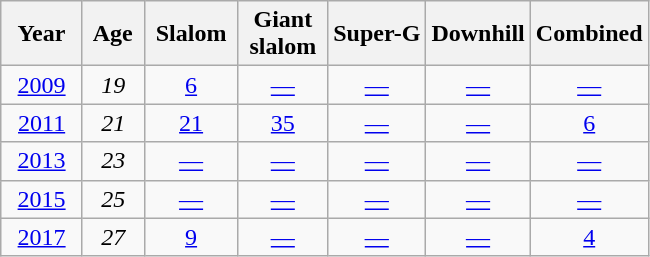<table class=wikitable style="text-align:center">
<tr>
<th>  Year  </th>
<th> Age </th>
<th> Slalom </th>
<th> Giant <br> slalom </th>
<th>Super-G</th>
<th>Downhill</th>
<th>Combined</th>
</tr>
<tr>
<td><a href='#'>2009</a></td>
<td><em>19</em></td>
<td><a href='#'>6</a></td>
<td><a href='#'>—</a></td>
<td><a href='#'>—</a></td>
<td><a href='#'>—</a></td>
<td><a href='#'>—</a></td>
</tr>
<tr>
<td><a href='#'>2011</a></td>
<td><em>21</em></td>
<td><a href='#'>21</a></td>
<td><a href='#'>35</a></td>
<td><a href='#'>—</a></td>
<td><a href='#'>—</a></td>
<td><a href='#'>6</a></td>
</tr>
<tr>
<td><a href='#'>2013</a></td>
<td><em>23</em></td>
<td><a href='#'>—</a></td>
<td><a href='#'>—</a></td>
<td><a href='#'>—</a></td>
<td><a href='#'>—</a></td>
<td><a href='#'>—</a></td>
</tr>
<tr>
<td><a href='#'>2015</a></td>
<td><em>25</em></td>
<td><a href='#'>—</a></td>
<td><a href='#'>—</a></td>
<td><a href='#'>—</a></td>
<td><a href='#'>—</a></td>
<td><a href='#'>—</a></td>
</tr>
<tr>
<td><a href='#'>2017</a></td>
<td><em>27</em></td>
<td><a href='#'>9</a></td>
<td><a href='#'>—</a></td>
<td><a href='#'>—</a></td>
<td><a href='#'>—</a></td>
<td><a href='#'>4</a></td>
</tr>
</table>
